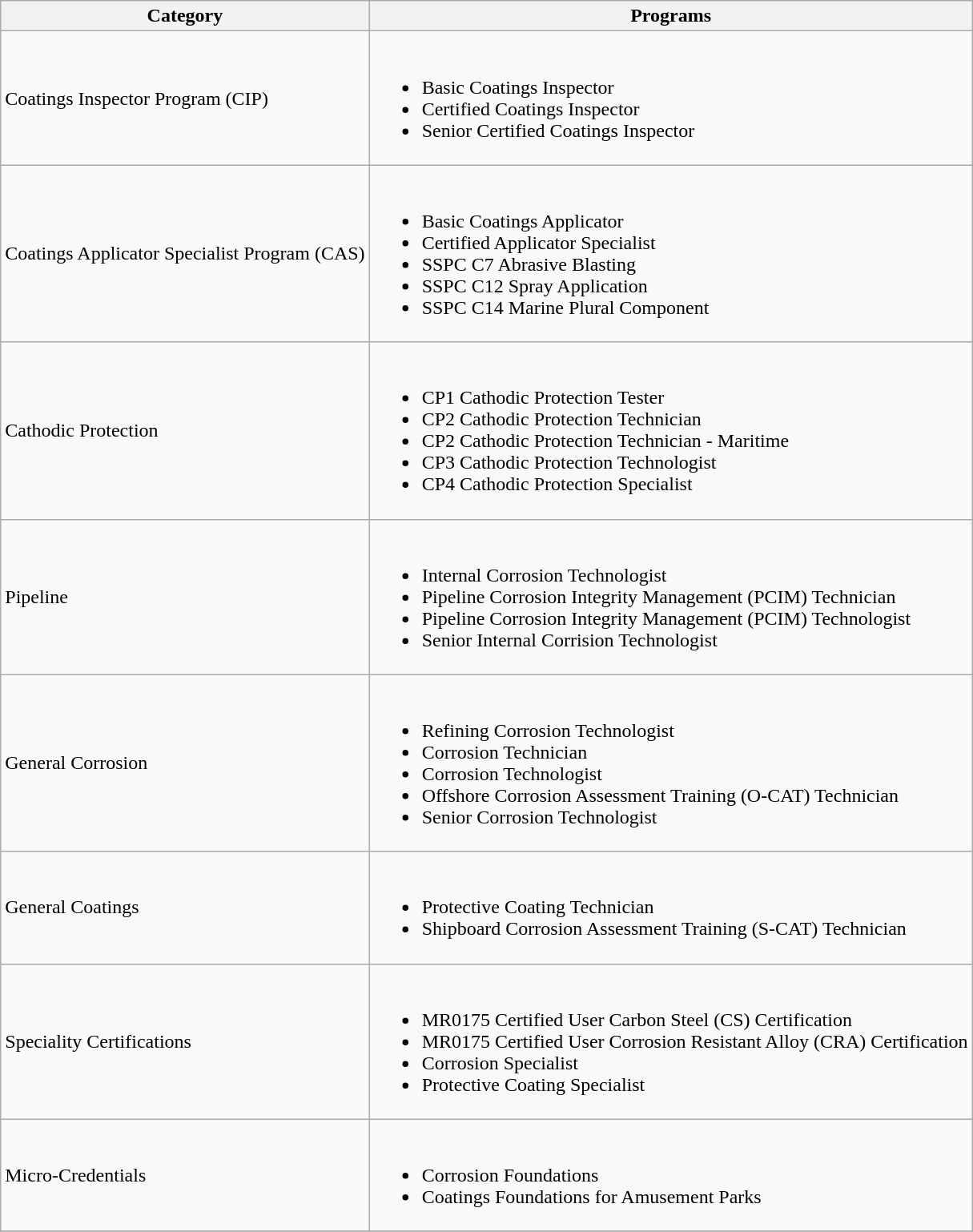<table class="wikitable">
<tr>
<th>Category</th>
<th>Programs</th>
</tr>
<tr>
<td>Coatings Inspector Program (CIP)</td>
<td><br><ul><li>Basic Coatings Inspector</li><li>Certified Coatings Inspector</li><li>Senior Certified Coatings Inspector</li></ul></td>
</tr>
<tr>
<td>Coatings Applicator Specialist Program (CAS)</td>
<td><br><ul><li>Basic Coatings Applicator</li><li>Certified Applicator Specialist</li><li>SSPC C7 Abrasive Blasting</li><li>SSPC C12 Spray Application</li><li>SSPC C14 Marine Plural Component</li></ul></td>
</tr>
<tr>
<td>Cathodic Protection</td>
<td><br><ul><li>CP1 Cathodic Protection Tester</li><li>CP2 Cathodic Protection Technician</li><li>CP2 Cathodic Protection Technician - Maritime</li><li>CP3 Cathodic Protection Technologist</li><li>CP4 Cathodic Protection Specialist</li></ul></td>
</tr>
<tr>
<td>Pipeline</td>
<td><br><ul><li>Internal Corrosion Technologist</li><li>Pipeline Corrosion Integrity Management (PCIM) Technician</li><li>Pipeline Corrosion Integrity Management (PCIM) Technologist</li><li>Senior Internal Corrision Technologist</li></ul></td>
</tr>
<tr>
<td>General Corrosion</td>
<td><br><ul><li>Refining Corrosion Technologist</li><li>Corrosion Technician</li><li>Corrosion Technologist</li><li>Offshore Corrosion Assessment Training (O-CAT) Technician</li><li>Senior Corrosion Technologist</li></ul></td>
</tr>
<tr>
<td>General Coatings</td>
<td><br><ul><li>Protective Coating Technician</li><li>Shipboard Corrosion Assessment Training (S-CAT) Technician</li></ul></td>
</tr>
<tr>
<td>Speciality Certifications</td>
<td><br><ul><li>MR0175 Certified User Carbon Steel (CS) Certification</li><li>MR0175 Certified User Corrosion Resistant Alloy (CRA) Certification</li><li>Corrosion Specialist</li><li>Protective Coating Specialist</li></ul></td>
</tr>
<tr>
<td>Micro-Credentials</td>
<td><br><ul><li>Corrosion Foundations</li><li>Coatings Foundations for Amusement Parks</li></ul></td>
</tr>
<tr>
</tr>
</table>
